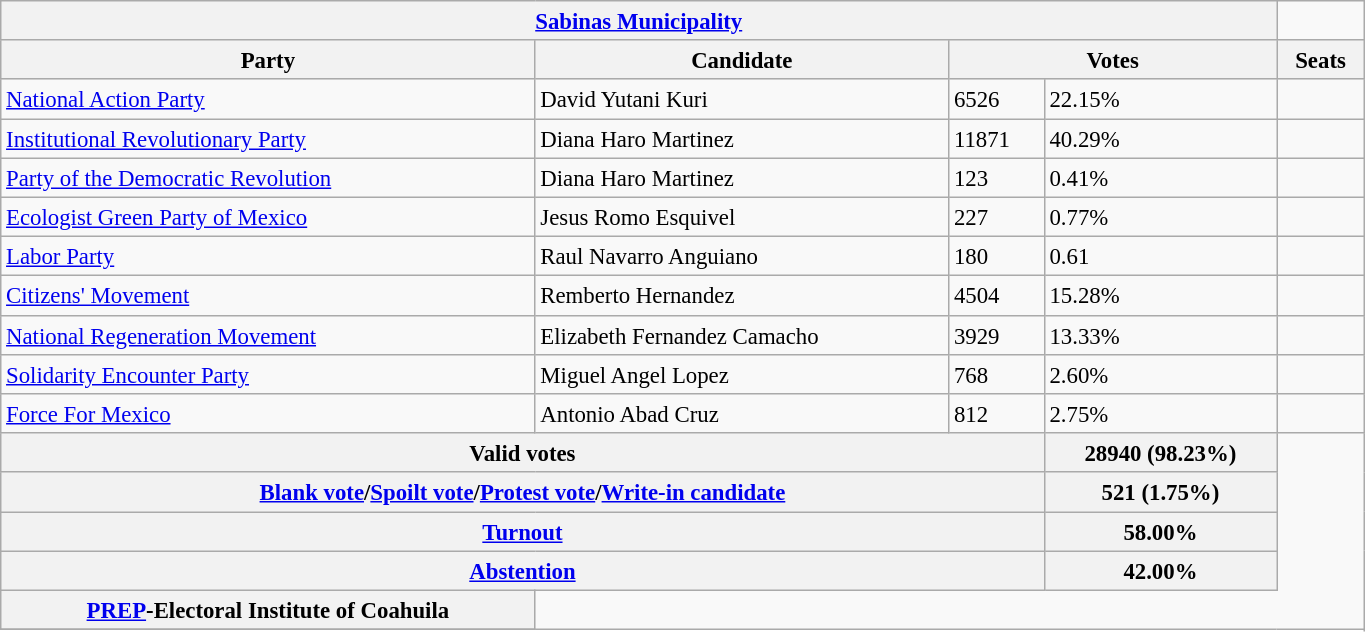<table class="wikitable collapsible collapsed" style="font-size:95%; width:72%; line-height:126%; margin-bottom:0">
<tr>
<th Colspan = 4><strong><a href='#'>Sabinas Municipality</a></strong></th>
</tr>
<tr style="background:#efefef;">
<th Colspan = 1><strong>Party</strong></th>
<th Colspan = 1><strong>Candidate</strong></th>
<th Colspan = 2><strong>Votes</strong></th>
<th Colspan = 1><strong>Seats</strong></th>
</tr>
<tr>
<td> <a href='#'>National Action Party</a></td>
<td>David Yutani Kuri</td>
<td>6526</td>
<td>22.15%</td>
<td></td>
</tr>
<tr>
<td> <a href='#'>Institutional Revolutionary Party</a></td>
<td>Diana Haro Martinez</td>
<td>11871</td>
<td>40.29%</td>
<td></td>
</tr>
<tr>
<td> <a href='#'>Party of the Democratic Revolution</a></td>
<td>Diana Haro Martinez</td>
<td>123</td>
<td>0.41%</td>
<td></td>
</tr>
<tr>
<td> <a href='#'>Ecologist Green Party of Mexico</a></td>
<td>Jesus Romo Esquivel</td>
<td>227</td>
<td>0.77%</td>
<td></td>
</tr>
<tr>
<td> <a href='#'>Labor Party</a></td>
<td>Raul Navarro Anguiano</td>
<td>180</td>
<td>0.61</td>
<td></td>
</tr>
<tr>
<td> <a href='#'>Citizens' Movement</a></td>
<td>Remberto Hernandez</td>
<td>4504</td>
<td>15.28%</td>
<td></td>
</tr>
<tr>
<td> <a href='#'>National Regeneration Movement</a></td>
<td>Elizabeth Fernandez Camacho</td>
<td>3929</td>
<td>13.33%</td>
<td></td>
</tr>
<tr>
<td> <a href='#'>Solidarity Encounter Party</a></td>
<td>Miguel Angel Lopez</td>
<td>768</td>
<td>2.60%</td>
<td></td>
</tr>
<tr>
<td><a href='#'>Force For Mexico</a></td>
<td>Antonio Abad Cruz</td>
<td>812</td>
<td>2.75%</td>
<td></td>
</tr>
<tr>
<th Colspan = 3><strong>Valid votes</strong></th>
<th>28940 (98.23%)</th>
</tr>
<tr>
<th Colspan = 3><strong><a href='#'>Blank vote</a>/<a href='#'>Spoilt vote</a>/<a href='#'>Protest vote</a>/<a href='#'>Write-in candidate</a></strong></th>
<th>521 (1.75%)</th>
</tr>
<tr>
<th Colspan = 3><strong><a href='#'>Turnout</a></strong></th>
<th>58.00%</th>
</tr>
<tr>
<th Colspan = 3><strong><a href='#'>Abstention</a></strong></th>
<th>42.00%</th>
</tr>
<tr>
<th Colspan =><a href='#'>PREP</a>-Electoral Institute of Coahuila </th>
</tr>
<tr>
</tr>
</table>
